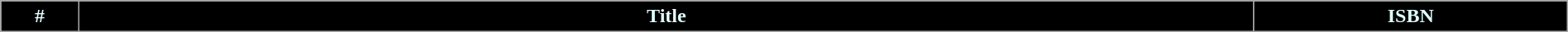<table class="wikitable" style="width:100%;">
<tr>
<th width="5%" style="background:#000000;color:#E0FFFF;">#</th>
<th width="75%" style="background:#000000;color:#E0FFFF;">Title</th>
<th width="20%" style="background:#000000;color:#E0FFFF;">ISBN<br>

</th>
</tr>
</table>
